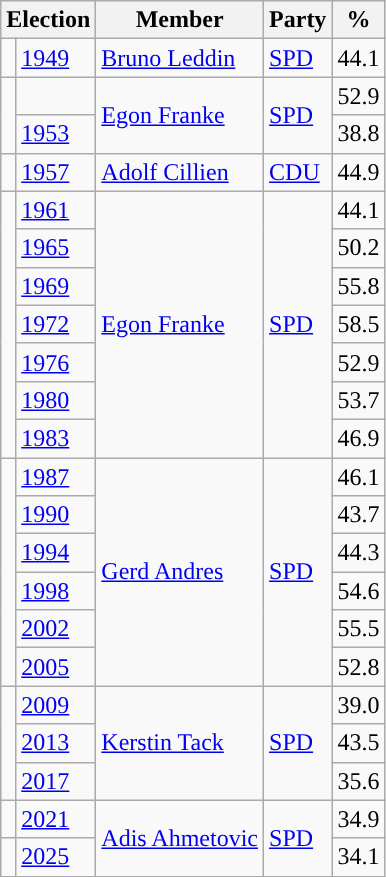<table class=wikitable>
<tr>
<th colspan=2>Election</th>
<th>Member</th>
<th>Party</th>
<th>%</th>
</tr>
<tr>
<td bgcolor=></td>
<td><a href='#'>1949</a></td>
<td><a href='#'>Bruno Leddin</a></td>
<td><a href='#'>SPD</a></td>
<td align=right>44.1</td>
</tr>
<tr>
<td rowspan=2 bgcolor=></td>
<td><em></em></td>
<td rowspan=2><a href='#'>Egon Franke</a></td>
<td rowspan=2><a href='#'>SPD</a></td>
<td align=right>52.9</td>
</tr>
<tr>
<td><a href='#'>1953</a></td>
<td align=right>38.8</td>
</tr>
<tr>
<td bgcolor=></td>
<td><a href='#'>1957</a></td>
<td><a href='#'>Adolf Cillien</a></td>
<td><a href='#'>CDU</a></td>
<td align=right>44.9</td>
</tr>
<tr>
<td rowspan=7 bgcolor=></td>
<td><a href='#'>1961</a></td>
<td rowspan=7><a href='#'>Egon Franke</a></td>
<td rowspan=7><a href='#'>SPD</a></td>
<td align=right>44.1</td>
</tr>
<tr>
<td><a href='#'>1965</a></td>
<td align=right>50.2</td>
</tr>
<tr>
<td><a href='#'>1969</a></td>
<td align=right>55.8</td>
</tr>
<tr>
<td><a href='#'>1972</a></td>
<td align=right>58.5</td>
</tr>
<tr>
<td><a href='#'>1976</a></td>
<td align=right>52.9</td>
</tr>
<tr>
<td><a href='#'>1980</a></td>
<td align=right>53.7</td>
</tr>
<tr>
<td><a href='#'>1983</a></td>
<td align=right>46.9</td>
</tr>
<tr>
<td rowspan=6 bgcolor=></td>
<td><a href='#'>1987</a></td>
<td rowspan=6><a href='#'>Gerd Andres</a></td>
<td rowspan=6><a href='#'>SPD</a></td>
<td align=right>46.1</td>
</tr>
<tr>
<td><a href='#'>1990</a></td>
<td align=right>43.7</td>
</tr>
<tr>
<td><a href='#'>1994</a></td>
<td align=right>44.3</td>
</tr>
<tr>
<td><a href='#'>1998</a></td>
<td align=right>54.6</td>
</tr>
<tr>
<td><a href='#'>2002</a></td>
<td align=right>55.5</td>
</tr>
<tr>
<td><a href='#'>2005</a></td>
<td align=right>52.8</td>
</tr>
<tr>
<td rowspan=3 bgcolor=></td>
<td><a href='#'>2009</a></td>
<td rowspan=3><a href='#'>Kerstin Tack</a></td>
<td rowspan=3><a href='#'>SPD</a></td>
<td align=right>39.0</td>
</tr>
<tr>
<td><a href='#'>2013</a></td>
<td align=right>43.5</td>
</tr>
<tr>
<td><a href='#'>2017</a></td>
<td align=right>35.6</td>
</tr>
<tr>
<td bgcolor=></td>
<td><a href='#'>2021</a></td>
<td rowspan="2"><a href='#'>Adis Ahmetovic</a></td>
<td rowspan="2"><a href='#'>SPD</a></td>
<td align=right>34.9</td>
</tr>
<tr>
<td></td>
<td><a href='#'>2025</a></td>
<td>34.1</td>
</tr>
</table>
